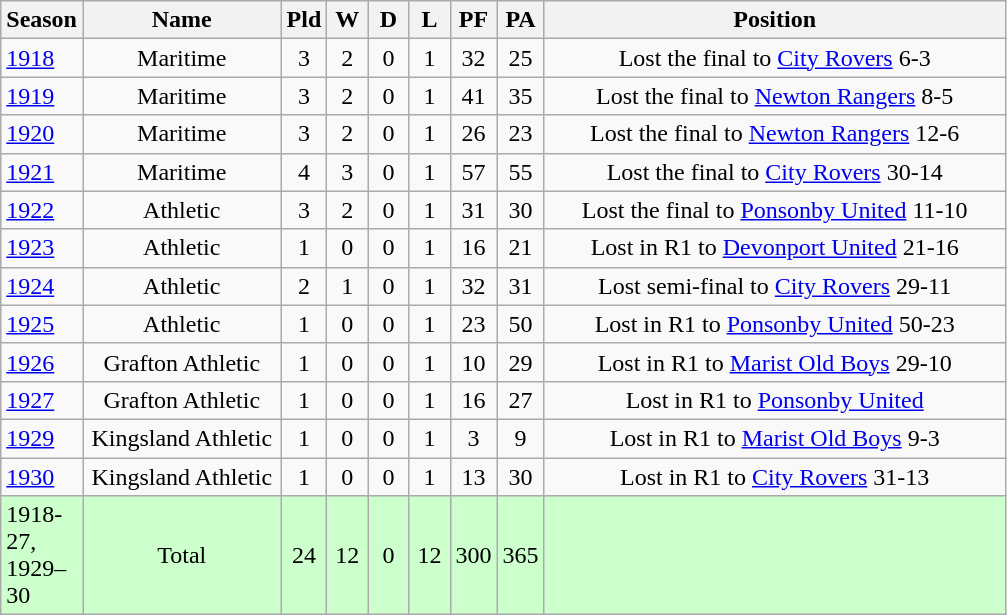<table class="wikitable" style="text-align:center;">
<tr>
<th width=30>Season</th>
<th width=125 abbr="Name">Name</th>
<th width=20 abbr="Played">Pld</th>
<th width=20 abbr="Won">W</th>
<th width=20 abbr="Drawn">D</th>
<th width=20 abbr="Lost">L</th>
<th width=20 abbr="Points for">PF</th>
<th width=20 abbr="Points against">PA</th>
<th width=300>Position</th>
</tr>
<tr>
<td style="text-align:left;"><a href='#'>1918</a></td>
<td>Maritime</td>
<td>3</td>
<td>2</td>
<td>0</td>
<td>1</td>
<td>32</td>
<td>25</td>
<td>Lost the final to <a href='#'>City Rovers</a> 6-3</td>
</tr>
<tr>
<td style="text-align:left;"><a href='#'>1919</a></td>
<td>Maritime</td>
<td>3</td>
<td>2</td>
<td>0</td>
<td>1</td>
<td>41</td>
<td>35</td>
<td>Lost the final to <a href='#'>Newton Rangers</a> 8-5</td>
</tr>
<tr>
<td style="text-align:left;"><a href='#'>1920</a></td>
<td>Maritime</td>
<td>3</td>
<td>2</td>
<td>0</td>
<td>1</td>
<td>26</td>
<td>23</td>
<td>Lost the final to <a href='#'>Newton Rangers</a> 12-6</td>
</tr>
<tr>
<td style="text-align:left;"><a href='#'>1921</a></td>
<td>Maritime</td>
<td>4</td>
<td>3</td>
<td>0</td>
<td>1</td>
<td>57</td>
<td>55</td>
<td>Lost the final to <a href='#'>City Rovers</a> 30-14</td>
</tr>
<tr>
<td style="text-align:left;"><a href='#'>1922</a></td>
<td>Athletic</td>
<td>3</td>
<td>2</td>
<td>0</td>
<td>1</td>
<td>31</td>
<td>30</td>
<td>Lost the final to <a href='#'>Ponsonby United</a> 11-10</td>
</tr>
<tr>
<td style="text-align:left;"><a href='#'>1923</a></td>
<td>Athletic</td>
<td>1</td>
<td>0</td>
<td>0</td>
<td>1</td>
<td>16</td>
<td>21</td>
<td>Lost in R1 to <a href='#'>Devonport United</a> 21-16</td>
</tr>
<tr>
<td style="text-align:left;"><a href='#'>1924</a></td>
<td>Athletic</td>
<td>2</td>
<td>1</td>
<td>0</td>
<td>1</td>
<td>32</td>
<td>31</td>
<td>Lost semi-final to <a href='#'>City Rovers</a> 29-11</td>
</tr>
<tr>
<td style="text-align:left;"><a href='#'>1925</a></td>
<td>Athletic</td>
<td>1</td>
<td>0</td>
<td>0</td>
<td>1</td>
<td>23</td>
<td>50</td>
<td>Lost in R1 to <a href='#'>Ponsonby United</a> 50-23</td>
</tr>
<tr>
<td style="text-align:left;"><a href='#'>1926</a></td>
<td>Grafton Athletic</td>
<td>1</td>
<td>0</td>
<td>0</td>
<td>1</td>
<td>10</td>
<td>29</td>
<td>Lost in R1 to <a href='#'>Marist Old Boys</a> 29-10</td>
</tr>
<tr>
<td style="text-align:left;"><a href='#'>1927</a></td>
<td>Grafton Athletic</td>
<td>1</td>
<td>0</td>
<td>0</td>
<td>1</td>
<td>16</td>
<td>27</td>
<td>Lost in R1 to <a href='#'>Ponsonby United</a></td>
</tr>
<tr>
<td style="text-align:left;"><a href='#'>1929</a></td>
<td>Kingsland Athletic</td>
<td>1</td>
<td>0</td>
<td>0</td>
<td>1</td>
<td>3</td>
<td>9</td>
<td>Lost in R1 to <a href='#'>Marist Old Boys</a> 9-3</td>
</tr>
<tr>
<td style="text-align:left;"><a href='#'>1930</a></td>
<td>Kingsland Athletic</td>
<td>1</td>
<td>0</td>
<td>0</td>
<td>1</td>
<td>13</td>
<td>30</td>
<td>Lost in R1 to <a href='#'>City Rovers</a> 31-13</td>
</tr>
<tr style="background: #ccffcc;">
<td style="text-align:left;">1918-27, 1929–30</td>
<td>Total</td>
<td>24</td>
<td>12</td>
<td>0</td>
<td>12</td>
<td>300</td>
<td>365</td>
<td></td>
</tr>
</table>
